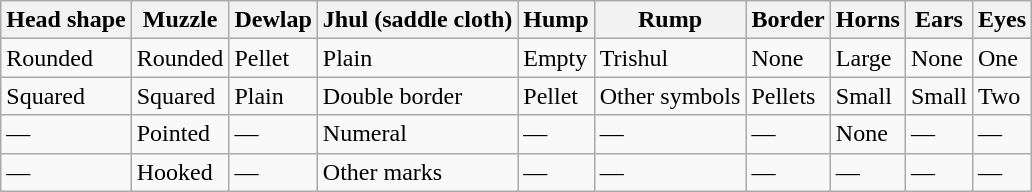<table class="wikitable">
<tr>
<th>Head shape</th>
<th>Muzzle</th>
<th>Dewlap</th>
<th>Jhul (saddle cloth)</th>
<th>Hump</th>
<th>Rump</th>
<th>Border</th>
<th>Horns</th>
<th>Ears</th>
<th>Eyes</th>
</tr>
<tr>
<td>Rounded</td>
<td>Rounded</td>
<td>Pellet</td>
<td>Plain</td>
<td>Empty</td>
<td>Trishul</td>
<td>None</td>
<td>Large</td>
<td>None</td>
<td>One</td>
</tr>
<tr>
<td>Squared</td>
<td>Squared</td>
<td>Plain</td>
<td>Double border</td>
<td>Pellet</td>
<td>Other symbols</td>
<td>Pellets</td>
<td>Small</td>
<td>Small</td>
<td>Two</td>
</tr>
<tr>
<td>—</td>
<td>Pointed</td>
<td>—</td>
<td>Numeral</td>
<td>—</td>
<td>—</td>
<td>—</td>
<td>None</td>
<td>—</td>
<td>—</td>
</tr>
<tr>
<td>—</td>
<td>Hooked</td>
<td>—</td>
<td>Other marks</td>
<td>—</td>
<td>—</td>
<td>—</td>
<td>—</td>
<td>—</td>
<td>—</td>
</tr>
</table>
